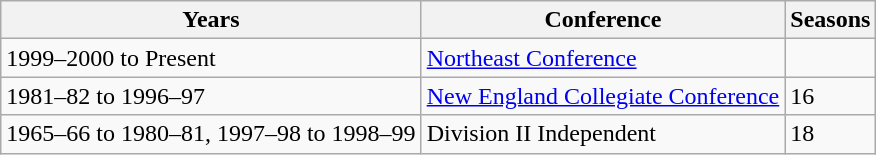<table class="wikitable">
<tr>
<th>Years</th>
<th>Conference</th>
<th>Seasons</th>
</tr>
<tr>
<td>1999–2000 to Present</td>
<td><a href='#'>Northeast Conference</a></td>
<td></td>
</tr>
<tr>
<td>1981–82 to 1996–97</td>
<td><a href='#'>New England Collegiate Conference</a></td>
<td>16</td>
</tr>
<tr>
<td>1965–66 to 1980–81, 1997–98 to 1998–99</td>
<td>Division II Independent</td>
<td>18</td>
</tr>
</table>
